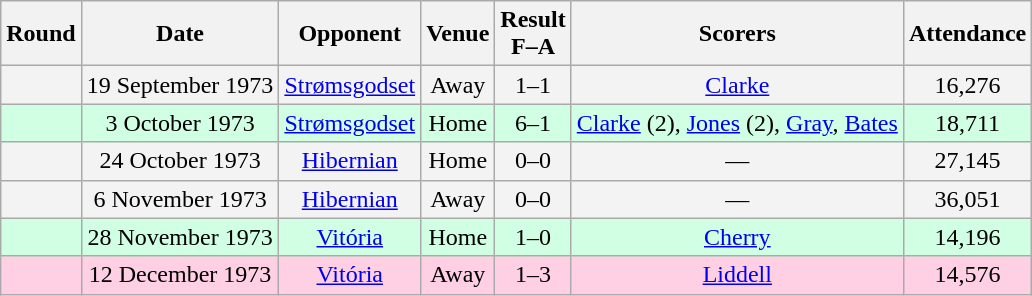<table class="wikitable sortable" style="text-align:center;">
<tr>
<th>Round</th>
<th>Date</th>
<th>Opponent</th>
<th>Venue</th>
<th>Result<br>F–A</th>
<th class=unsortable>Scorers</th>
<th>Attendance</th>
</tr>
<tr style="background-color: #f3f3f3;">
<td></td>
<td>19 September 1973</td>
<td><a href='#'>Strømsgodset</a></td>
<td>Away</td>
<td>1–1</td>
<td><a href='#'>Clarke</a></td>
<td>16,276</td>
</tr>
<tr style="background-color: #d0ffe3;">
<td></td>
<td>3 October 1973</td>
<td><a href='#'>Strømsgodset</a></td>
<td>Home</td>
<td>6–1</td>
<td><a href='#'>Clarke</a> (2), <a href='#'>Jones</a> (2), <a href='#'>Gray</a>, <a href='#'>Bates</a></td>
<td>18,711</td>
</tr>
<tr style="background-color: #f3f3f3;">
<td></td>
<td>24 October 1973</td>
<td><a href='#'>Hibernian</a></td>
<td>Home</td>
<td>0–0</td>
<td>—</td>
<td>27,145</td>
</tr>
<tr style="background-color: #f3f3f3;">
<td></td>
<td>6 November 1973</td>
<td><a href='#'>Hibernian</a></td>
<td>Away</td>
<td>0–0 </td>
<td>—</td>
<td>36,051</td>
</tr>
<tr style="background-color: #d0ffe3;">
<td></td>
<td>28 November 1973</td>
<td><a href='#'>Vitória</a></td>
<td>Home</td>
<td>1–0</td>
<td><a href='#'>Cherry</a></td>
<td>14,196</td>
</tr>
<tr style="background-color: #ffd0e3;">
<td></td>
<td>12 December 1973</td>
<td><a href='#'>Vitória</a></td>
<td>Away</td>
<td>1–3</td>
<td><a href='#'>Liddell</a></td>
<td>14,576</td>
</tr>
</table>
